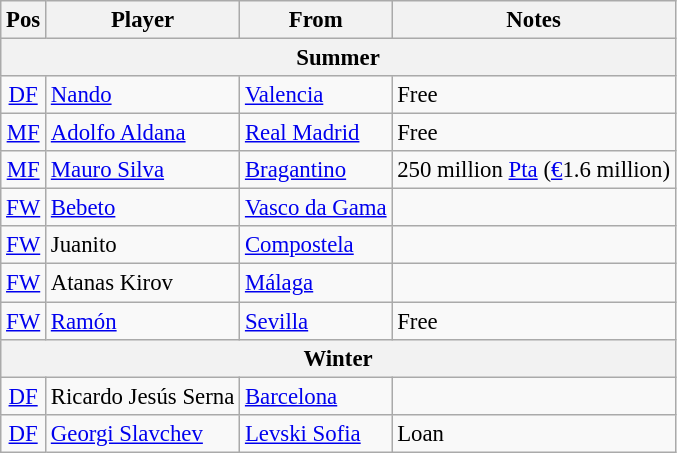<table class="wikitable" style="font-size:95%; text-align:left;">
<tr>
<th>Pos</th>
<th>Player</th>
<th>From</th>
<th>Notes</th>
</tr>
<tr>
<th colspan="5">Summer</th>
</tr>
<tr>
<td align="center"><a href='#'>DF</a></td>
<td> <a href='#'>Nando</a></td>
<td> <a href='#'>Valencia</a></td>
<td>Free</td>
</tr>
<tr>
<td align="center"><a href='#'>MF</a></td>
<td> <a href='#'>Adolfo Aldana</a></td>
<td> <a href='#'>Real Madrid</a></td>
<td>Free</td>
</tr>
<tr>
<td align="center"><a href='#'>MF</a></td>
<td> <a href='#'>Mauro Silva</a></td>
<td> <a href='#'>Bragantino</a></td>
<td>250 million <a href='#'>Pta</a> (<a href='#'>€</a>1.6 million)</td>
</tr>
<tr>
<td align="center"><a href='#'>FW</a></td>
<td> <a href='#'>Bebeto</a></td>
<td> <a href='#'>Vasco da Gama</a></td>
<td></td>
</tr>
<tr>
<td align="center"><a href='#'>FW</a></td>
<td> Juanito</td>
<td> <a href='#'>Compostela</a></td>
<td></td>
</tr>
<tr>
<td align="center"><a href='#'>FW</a></td>
<td> Atanas Kirov</td>
<td> <a href='#'>Málaga</a></td>
<td></td>
</tr>
<tr>
<td align="center"><a href='#'>FW</a></td>
<td> <a href='#'>Ramón</a></td>
<td> <a href='#'>Sevilla</a></td>
<td>Free</td>
</tr>
<tr>
<th colspan="5">Winter</th>
</tr>
<tr>
<td align="center"><a href='#'>DF</a></td>
<td> Ricardo Jesús Serna</td>
<td> <a href='#'>Barcelona</a></td>
<td></td>
</tr>
<tr>
<td align="center"><a href='#'>DF</a></td>
<td> <a href='#'>Georgi Slavchev</a></td>
<td> <a href='#'>Levski Sofia</a></td>
<td>Loan</td>
</tr>
</table>
